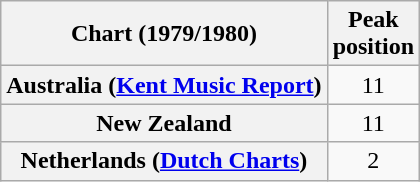<table class="wikitable sortable plainrowheaders" style="text-align:center">
<tr>
<th scope="col">Chart (1979/1980)</th>
<th scope="col">Peak<br>position</th>
</tr>
<tr>
<th scope="row">Australia (<a href='#'>Kent Music Report</a>)</th>
<td>11</td>
</tr>
<tr>
<th scope="row">New Zealand</th>
<td>11</td>
</tr>
<tr>
<th scope="row">Netherlands (<a href='#'>Dutch Charts</a>)</th>
<td>2</td>
</tr>
</table>
